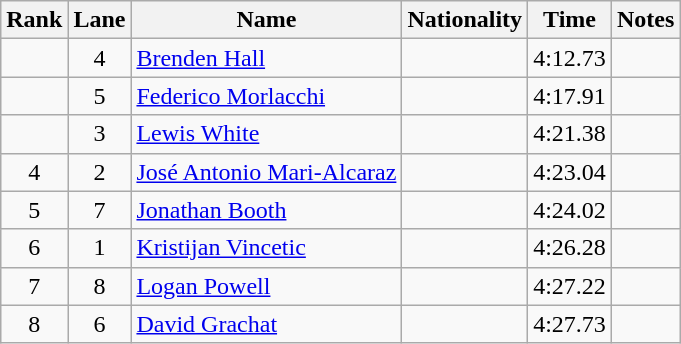<table class="wikitable sortable" style="text-align:center">
<tr>
<th>Rank</th>
<th>Lane</th>
<th>Name</th>
<th>Nationality</th>
<th>Time</th>
<th>Notes</th>
</tr>
<tr>
<td></td>
<td>4</td>
<td style="text-align:left"><a href='#'>Brenden Hall</a></td>
<td style="text-align:left"></td>
<td>4:12.73</td>
<td></td>
</tr>
<tr>
<td></td>
<td>5</td>
<td style="text-align:left"><a href='#'>Federico Morlacchi</a></td>
<td style="text-align:left"></td>
<td>4:17.91</td>
<td></td>
</tr>
<tr>
<td></td>
<td>3</td>
<td style="text-align:left"><a href='#'>Lewis White</a></td>
<td style="text-align:left"></td>
<td>4:21.38</td>
<td></td>
</tr>
<tr>
<td>4</td>
<td>2</td>
<td style="text-align:left"><a href='#'>José Antonio Mari-Alcaraz</a></td>
<td style="text-align:left"></td>
<td>4:23.04</td>
<td></td>
</tr>
<tr>
<td>5</td>
<td>7</td>
<td style="text-align:left"><a href='#'>Jonathan Booth</a></td>
<td style="text-align:left"></td>
<td>4:24.02</td>
<td></td>
</tr>
<tr>
<td>6</td>
<td>1</td>
<td style="text-align:left"><a href='#'>Kristijan Vincetic</a></td>
<td style="text-align:left"></td>
<td>4:26.28</td>
<td></td>
</tr>
<tr>
<td>7</td>
<td>8</td>
<td style="text-align:left"><a href='#'>Logan Powell</a></td>
<td style="text-align:left"></td>
<td>4:27.22</td>
<td></td>
</tr>
<tr>
<td>8</td>
<td>6</td>
<td style="text-align:left"><a href='#'>David Grachat</a></td>
<td style="text-align:left"></td>
<td>4:27.73</td>
<td></td>
</tr>
</table>
